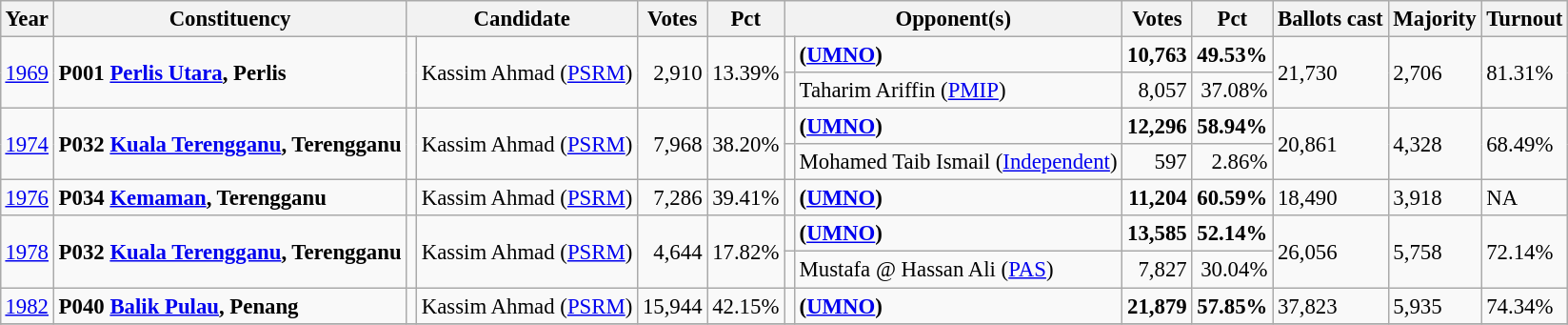<table class="wikitable" style="margin:0.5em ; font-size:95%">
<tr>
<th>Year</th>
<th>Constituency</th>
<th colspan=2>Candidate</th>
<th>Votes</th>
<th>Pct</th>
<th colspan=2>Opponent(s)</th>
<th>Votes</th>
<th>Pct</th>
<th>Ballots cast</th>
<th>Majority</th>
<th>Turnout</th>
</tr>
<tr>
<td rowspan=2><a href='#'>1969</a></td>
<td rowspan=2><strong>P001 <a href='#'>Perlis Utara</a>, Perlis</strong></td>
<td rowspan=2 ></td>
<td rowspan=2>Kassim Ahmad (<a href='#'>PSRM</a>)</td>
<td rowspan=2 align=right>2,910</td>
<td rowspan=2>13.39%</td>
<td></td>
<td><strong> (<a href='#'>UMNO</a>)</strong></td>
<td align=right><strong>10,763	</strong></td>
<td><strong>49.53%</strong></td>
<td rowspan=2>21,730</td>
<td rowspan=2>2,706</td>
<td rowspan=2>81.31%</td>
</tr>
<tr>
<td></td>
<td>Taharim Ariffin (<a href='#'>PMIP</a>)</td>
<td align="right">8,057</td>
<td align=right>37.08%</td>
</tr>
<tr>
<td rowspan=2><a href='#'>1974</a></td>
<td rowspan=2><strong>P032 <a href='#'>Kuala Terengganu</a>, Terengganu</strong></td>
<td rowspan=2 ></td>
<td rowspan=2>Kassim Ahmad (<a href='#'>PSRM</a>)</td>
<td rowspan=2 align=right>7,968</td>
<td rowspan=2>38.20%</td>
<td></td>
<td><strong> (<a href='#'>UMNO</a>)</strong></td>
<td align=right><strong>12,296</strong></td>
<td><strong>58.94%</strong></td>
<td rowspan=2>20,861</td>
<td rowspan=2>4,328</td>
<td rowspan=2>68.49%</td>
</tr>
<tr>
<td></td>
<td>Mohamed Taib Ismail (<a href='#'>Independent</a>)</td>
<td align="right">597</td>
<td align=right>2.86%</td>
</tr>
<tr>
<td><a href='#'>1976</a></td>
<td><strong>P034 <a href='#'>Kemaman</a>, Terengganu</strong></td>
<td></td>
<td>Kassim Ahmad (<a href='#'>PSRM</a>)</td>
<td align=right>7,286</td>
<td>39.41%</td>
<td></td>
<td><strong> (<a href='#'>UMNO</a>)</strong></td>
<td align=right><strong>11,204</strong></td>
<td><strong>60.59%</strong></td>
<td>18,490</td>
<td>3,918</td>
<td>NA</td>
</tr>
<tr>
<td rowspan=2><a href='#'>1978</a></td>
<td rowspan=2><strong>P032 <a href='#'>Kuala Terengganu</a>, Terengganu</strong></td>
<td rowspan=2 ></td>
<td rowspan=2>Kassim Ahmad (<a href='#'>PSRM</a>)</td>
<td rowspan=2 align=right>4,644</td>
<td rowspan=2>17.82%</td>
<td></td>
<td><strong> (<a href='#'>UMNO</a>)</strong></td>
<td align=right><strong>13,585</strong></td>
<td><strong>52.14%</strong></td>
<td rowspan=2>26,056</td>
<td rowspan=2>5,758</td>
<td rowspan=2>72.14%</td>
</tr>
<tr>
<td></td>
<td>Mustafa @ Hassan Ali (<a href='#'>PAS</a>)</td>
<td align="right">7,827</td>
<td align=right>30.04%</td>
</tr>
<tr>
<td><a href='#'>1982</a></td>
<td><strong>P040 <a href='#'>Balik Pulau</a>, Penang</strong></td>
<td></td>
<td>Kassim Ahmad (<a href='#'>PSRM</a>)</td>
<td align=right>15,944</td>
<td>42.15%</td>
<td></td>
<td><strong> (<a href='#'>UMNO</a>)</strong></td>
<td align=right><strong>21,879</strong></td>
<td><strong>57.85%</strong></td>
<td>37,823</td>
<td>5,935</td>
<td>74.34%</td>
</tr>
<tr>
</tr>
</table>
